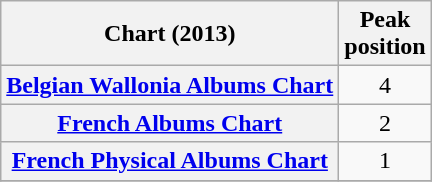<table class="wikitable sortable plainrowheaders">
<tr>
<th scope="col">Chart (2013)</th>
<th scope="col">Peak<br>position</th>
</tr>
<tr>
<th scope="row"><a href='#'>Belgian Wallonia Albums Chart</a></th>
<td style="text-align:center;">4</td>
</tr>
<tr>
<th scope="row"><a href='#'>French Albums Chart</a></th>
<td style="text-align:center;">2</td>
</tr>
<tr>
<th scope="row"><a href='#'>French Physical Albums Chart</a></th>
<td style="text-align:center;">1</td>
</tr>
<tr>
</tr>
</table>
